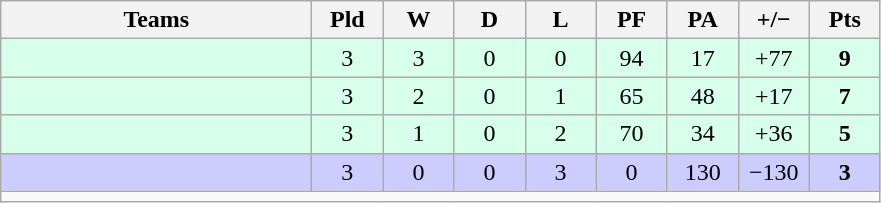<table class="wikitable" style="text-align: center;">
<tr>
<th width="200">Teams</th>
<th width="40">Pld</th>
<th width="40">W</th>
<th width="40">D</th>
<th width="40">L</th>
<th width="40">PF</th>
<th width="40">PA</th>
<th width="40">+/−</th>
<th width="40">Pts</th>
</tr>
<tr bgcolor=#d8ffeb>
<td align=left></td>
<td>3</td>
<td>3</td>
<td>0</td>
<td>0</td>
<td>94</td>
<td>17</td>
<td>+77</td>
<td><strong>9</strong></td>
</tr>
<tr bgcolor=#d8ffeb>
<td align=left></td>
<td>3</td>
<td>2</td>
<td>0</td>
<td>1</td>
<td>65</td>
<td>48</td>
<td>+17</td>
<td><strong>7</strong></td>
</tr>
<tr bgcolor=#d8ffeb>
<td align=left></td>
<td>3</td>
<td>1</td>
<td>0</td>
<td>2</td>
<td>70</td>
<td>34</td>
<td>+36</td>
<td><strong>5</strong></td>
</tr>
<tr bgcolor=#ccccff>
<td align=left></td>
<td>3</td>
<td>0</td>
<td>0</td>
<td>3</td>
<td>0</td>
<td>130</td>
<td>−130</td>
<td><strong>3</strong></td>
</tr>
<tr bgcolor="#f9f9f9" align=center>
<td colspan="15" style="border:0px"></td>
</tr>
</table>
